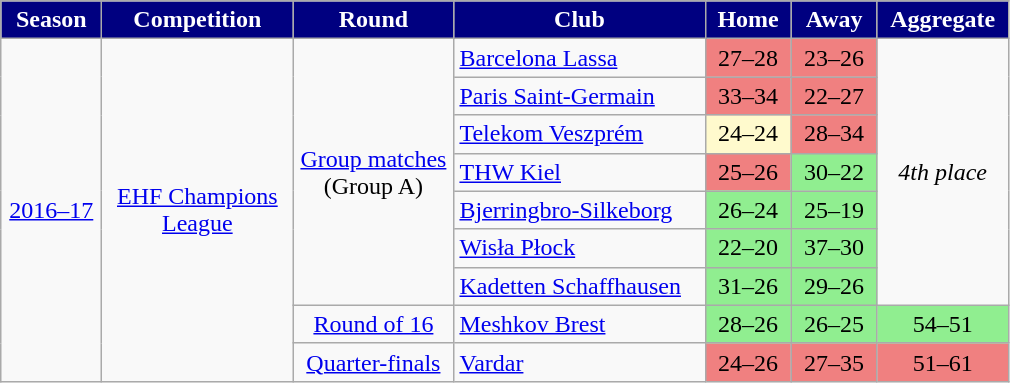<table class="wikitable" style="text-align: center">
<tr>
<th style="color:#FFFFFF; background:#000080"; width=60>Season</th>
<th style="color:#FFFFFF; background:#000080"; width=120>Competition</th>
<th style="color:#FFFFFF; background:#000080"; width=100>Round</th>
<th style="color:#FFFFFF; background:#000080"; width=160>Club</th>
<th style="color:#FFFFFF; background:#000080"; width=50>Home</th>
<th style="color:#FFFFFF; background:#000080"; width=50>Away</th>
<th style="color:#FFFFFF; background:#000080"; width=80>Aggregate</th>
</tr>
<tr>
<td rowspan="9"><a href='#'>2016–17</a></td>
<td rowspan="9"><a href='#'>EHF Champions League</a></td>
<td rowspan="7"><a href='#'>Group matches</a> (Group A)</td>
<td style="text-align:left"> <a href='#'>Barcelona Lassa</a></td>
<td style="text-align:center; background:lightcoral;">27–28</td>
<td style="text-align:center; background:lightcoral;">23–26</td>
<td align=center rowspan=7><em>4th place</em></td>
</tr>
<tr>
<td style="text-align:left"> <a href='#'>Paris Saint-Germain</a></td>
<td style="text-align:center; background:lightcoral;">33–34</td>
<td style="text-align:center; background:lightcoral;">22–27</td>
</tr>
<tr>
<td style="text-align:left"> <a href='#'>Telekom Veszprém</a></td>
<td style="text-align:center; background:lemonchiffon;">24–24</td>
<td style="text-align:center; background:lightcoral;">28–34</td>
</tr>
<tr>
<td style="text-align:left"> <a href='#'>THW Kiel</a></td>
<td style="text-align:center; background:lightcoral;">25–26</td>
<td style="text-align:center; background:lightgreen;">30–22</td>
</tr>
<tr>
<td style="text-align:left"> <a href='#'>Bjerringbro-Silkeborg</a></td>
<td style="text-align:center; background:lightgreen;">26–24</td>
<td style="text-align:center; background:lightgreen;">25–19</td>
</tr>
<tr>
<td style="text-align:left"> <a href='#'>Wisła Płock</a></td>
<td style="text-align:center; background:lightgreen;">22–20</td>
<td style="text-align:center; background:lightgreen;">37–30</td>
</tr>
<tr>
<td style="text-align:left"> <a href='#'>Kadetten Schaffhausen</a></td>
<td style="text-align:center; background:lightgreen;">31–26</td>
<td style="text-align:center; background:lightgreen;">29–26</td>
</tr>
<tr>
<td><a href='#'>Round of 16</a></td>
<td style="text-align:left"> <a href='#'>Meshkov Brest</a></td>
<td style="text-align:center; background:lightgreen;">28–26</td>
<td style="text-align:center; background:lightgreen;">26–25</td>
<td style="text-align:center; background:lightgreen;">54–51</td>
</tr>
<tr>
<td><a href='#'>Quarter-finals</a></td>
<td style="text-align:left"> <a href='#'>Vardar</a></td>
<td style="text-align:center; background:lightcoral;">24–26</td>
<td style="text-align:center; background:lightcoral;">27–35</td>
<td style="text-align:center; background:lightcoral;">51–61</td>
</tr>
</table>
